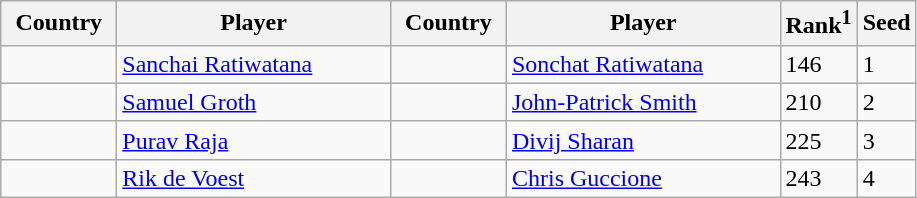<table class="sortable wikitable">
<tr>
<th width="70">Country</th>
<th width="175">Player</th>
<th width="70">Country</th>
<th width="175">Player</th>
<th>Rank<sup>1</sup></th>
<th>Seed</th>
</tr>
<tr>
<td></td>
<td><a href='#'>Sanchai Ratiwatana</a></td>
<td></td>
<td><a href='#'>Sonchat Ratiwatana</a></td>
<td>146</td>
<td>1</td>
</tr>
<tr>
<td></td>
<td><a href='#'>Samuel Groth</a></td>
<td></td>
<td><a href='#'>John-Patrick Smith</a></td>
<td>210</td>
<td>2</td>
</tr>
<tr>
<td></td>
<td><a href='#'>Purav Raja</a></td>
<td></td>
<td><a href='#'>Divij Sharan</a></td>
<td>225</td>
<td>3</td>
</tr>
<tr>
<td></td>
<td><a href='#'>Rik de Voest</a></td>
<td></td>
<td><a href='#'>Chris Guccione</a></td>
<td>243</td>
<td>4</td>
</tr>
</table>
